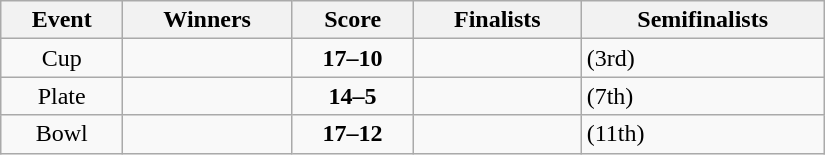<table class="wikitable" width=550 style="text-align: center">
<tr>
<th>Event</th>
<th>Winners</th>
<th>Score</th>
<th>Finalists</th>
<th>Semifinalists</th>
</tr>
<tr>
<td>Cup</td>
<td align=left><strong></strong></td>
<td><strong>17–10</strong></td>
<td align=left></td>
<td align=left> (3rd)<br></td>
</tr>
<tr>
<td>Plate</td>
<td align=left><strong></strong></td>
<td><strong>14–5</strong></td>
<td align=left></td>
<td align=left> (7th)<br></td>
</tr>
<tr>
<td>Bowl</td>
<td align=left><strong></strong></td>
<td><strong>17–12</strong></td>
<td align=left></td>
<td align=left> (11th)<br></td>
</tr>
</table>
